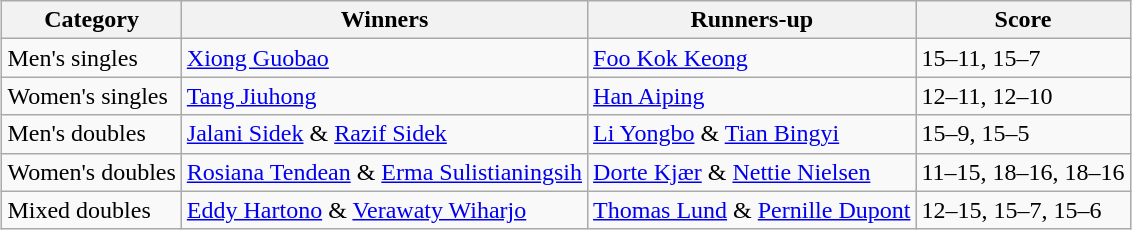<table class=wikitable style="margin:auto;">
<tr>
<th>Category</th>
<th>Winners</th>
<th>Runners-up</th>
<th>Score</th>
</tr>
<tr>
<td>Men's singles</td>
<td> <a href='#'>Xiong Guobao</a></td>
<td> <a href='#'>Foo Kok Keong</a></td>
<td>15–11, 15–7</td>
</tr>
<tr>
<td>Women's singles</td>
<td> <a href='#'>Tang Jiuhong</a></td>
<td> <a href='#'>Han Aiping</a></td>
<td>12–11, 12–10</td>
</tr>
<tr>
<td>Men's doubles</td>
<td> <a href='#'>Jalani Sidek</a> & <a href='#'>Razif Sidek</a></td>
<td> <a href='#'>Li Yongbo</a> & <a href='#'>Tian Bingyi</a></td>
<td>15–9, 15–5</td>
</tr>
<tr>
<td>Women's doubles</td>
<td> <a href='#'>Rosiana Tendean</a> & <a href='#'>Erma Sulistianingsih</a></td>
<td> <a href='#'>Dorte Kjær</a> & <a href='#'>Nettie Nielsen</a></td>
<td>11–15, 18–16, 18–16</td>
</tr>
<tr>
<td>Mixed doubles</td>
<td> <a href='#'>Eddy Hartono</a> & <a href='#'>Verawaty Wiharjo</a></td>
<td> <a href='#'>Thomas Lund</a> & <a href='#'>Pernille Dupont</a></td>
<td>12–15, 15–7, 15–6</td>
</tr>
</table>
